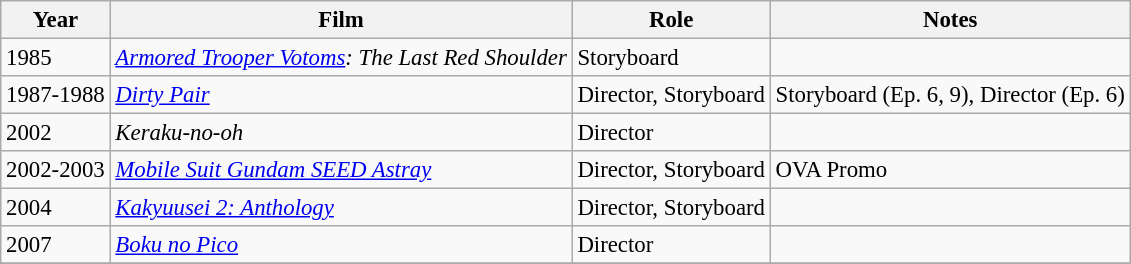<table class="wikitable" style="font-size: 95%;">
<tr>
<th>Year</th>
<th>Film</th>
<th>Role</th>
<th>Notes</th>
</tr>
<tr>
<td>1985</td>
<td><em><a href='#'>Armored Trooper Votoms</a>: The Last Red Shoulder</em></td>
<td>Storyboard</td>
<td></td>
</tr>
<tr>
<td>1987-1988</td>
<td><em><a href='#'>Dirty Pair</a></em></td>
<td>Director, Storyboard</td>
<td>Storyboard (Ep. 6, 9), Director (Ep. 6)</td>
</tr>
<tr>
<td>2002</td>
<td><em>Keraku-no-oh</em></td>
<td>Director</td>
<td></td>
</tr>
<tr>
<td>2002-2003</td>
<td><em><a href='#'>Mobile Suit Gundam SEED Astray</a></em></td>
<td>Director, Storyboard</td>
<td>OVA Promo</td>
</tr>
<tr>
<td>2004</td>
<td><em><a href='#'>Kakyuusei 2: Anthology</a></em></td>
<td>Director, Storyboard</td>
<td></td>
</tr>
<tr>
<td>2007</td>
<td><em><a href='#'>Boku no Pico</a></em></td>
<td>Director</td>
<td></td>
</tr>
<tr>
</tr>
</table>
